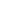<table style="width:66%; text-align:center;">
<tr style="color:white;">
<td style="background:"><strong>48</strong></td>
</tr>
</table>
